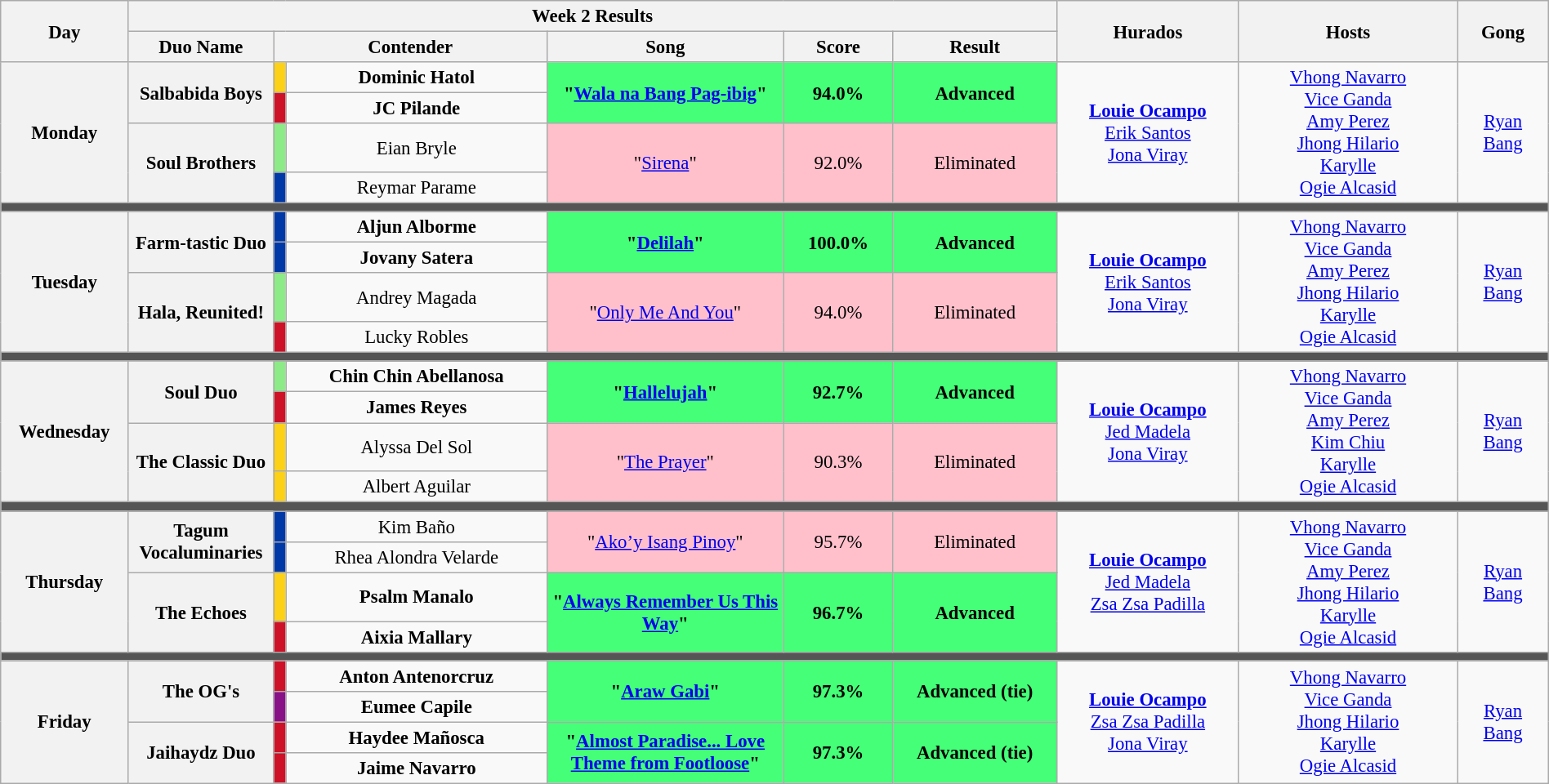<table class="wikitable mw-collapsible mw-collapsed" style="text-align:center; width:100%;font-size:95%;">
<tr>
<th rowspan="2" width="07%">Day</th>
<th colspan="6">Week 2 Results</th>
<th rowspan="2" width="10%">Hurados</th>
<th rowspan="2" width="12%">Hosts</th>
<th rowspan="2" width="05%">Gong</th>
</tr>
<tr>
<th width="5%">Duo Name</th>
<th colspan="2" width="15%">Contender</th>
<th width="13%">Song</th>
<th width="06%">Score</th>
<th width="09%">Result</th>
</tr>
<tr>
<th rowspan="4">Monday<br><small></small></th>
<th rowspan="2">Salbabida Boys</th>
<th style="background-color:#FCD116;"></th>
<td><strong>Dominic Hatol</strong></td>
<td rowspan="2" style="background:#44ff77;"><strong>"<a href='#'>Wala na Bang Pag-ibig</a>"</strong></td>
<td rowspan="2" style="background:#44ff77;"><strong>94.0%</strong></td>
<td rowspan="2" style="background:#44ff77;"><strong>Advanced</strong></td>
<td rowspan="4"><strong><a href='#'>Louie Ocampo</a></strong><br><a href='#'>Erik Santos</a><br><a href='#'>Jona Viray</a></td>
<td rowspan="4"><a href='#'>Vhong Navarro</a><br><a href='#'>Vice Ganda</a><br><a href='#'>Amy Perez</a><br><a href='#'>Jhong Hilario</a><br><a href='#'>Karylle</a><br><a href='#'>Ogie Alcasid</a></td>
<td rowspan="4"><a href='#'>Ryan Bang</a></td>
</tr>
<tr>
<th style="background-color:#CE1126;"></th>
<td><strong>JC Pilande</strong></td>
</tr>
<tr>
<th rowspan="2">Soul Brothers</th>
<th style="background-color:#8DEB87;"></th>
<td>Eian Bryle</td>
<td rowspan="2" style="background:Pink;">"<a href='#'>Sirena</a>"</td>
<td rowspan="2" style="background:Pink;">92.0%</td>
<td rowspan="2" style="background:Pink;">Eliminated</td>
</tr>
<tr>
<th style="background-color:#0038A8;"></th>
<td>Reymar Parame</td>
</tr>
<tr>
<th colspan="10" style="background:#555;"></th>
</tr>
<tr>
<th rowspan="4">Tuesday<br><small></small></th>
<th rowspan="2">Farm-tastic Duo</th>
<th style="background-color:#0038A8;"></th>
<td><strong>Aljun Alborme</strong></td>
<td rowspan="2" style="background:#44ff77;"><strong>"<a href='#'>Delilah</a>"</strong></td>
<td rowspan="2" style="background:#44ff77;"><strong>100.0%</strong></td>
<td rowspan="2" style="background:#44ff77;"><strong>Advanced</strong></td>
<td rowspan="4"><strong><a href='#'>Louie Ocampo</a></strong><br><a href='#'>Erik Santos</a><br><a href='#'>Jona Viray</a></td>
<td rowspan="4"><a href='#'>Vhong Navarro</a><br><a href='#'>Vice Ganda</a><br><a href='#'>Amy Perez</a><br><a href='#'>Jhong Hilario</a><br><a href='#'>Karylle</a><br><a href='#'>Ogie Alcasid</a></td>
<td rowspan="4"><a href='#'>Ryan Bang</a></td>
</tr>
<tr>
<th style="background-color:#0038A8;"></th>
<td><strong>Jovany Satera</strong></td>
</tr>
<tr>
<th rowspan="2">Hala, Reunited!</th>
<th style="background-color:#8DEB87;"></th>
<td>Andrey Magada</td>
<td rowspan="2" style="background:Pink;">"<a href='#'>Only Me And You</a>"</td>
<td rowspan="2" style="background:Pink;">94.0%</td>
<td rowspan="2" style="background:Pink;">Eliminated</td>
</tr>
<tr>
<th style="background-color:#CE1126;"></th>
<td>Lucky Robles</td>
</tr>
<tr>
<th colspan="10" style="background:#555;"></th>
</tr>
<tr>
<th rowspan="4">Wednesday<br><small></small></th>
<th rowspan="2">Soul Duo</th>
<th style="background-color:#8DEB87;"></th>
<td><strong>Chin Chin Abellanosa</strong></td>
<td rowspan="2" style="background:#44ff77;"><strong>"<a href='#'>Hallelujah</a>"</strong></td>
<td rowspan="2" style="background:#44ff77;"><strong>92.7%</strong></td>
<td rowspan="2" style="background:#44ff77;"><strong>Advanced</strong></td>
<td rowspan="4"><strong><a href='#'>Louie Ocampo</a></strong><br><a href='#'>Jed Madela</a><br><a href='#'>Jona Viray</a></td>
<td rowspan="4"><a href='#'>Vhong Navarro</a><br><a href='#'>Vice Ganda</a><br><a href='#'>Amy Perez</a><br><a href='#'>Kim Chiu</a><br><a href='#'>Karylle</a><br><a href='#'>Ogie Alcasid</a></td>
<td rowspan="4"><a href='#'>Ryan Bang</a></td>
</tr>
<tr>
<th style="background-color:#CE1126;"></th>
<td><strong>James Reyes</strong></td>
</tr>
<tr>
<th rowspan="2">The Classic Duo</th>
<th style="background:#FCD116"></th>
<td>Alyssa Del Sol</td>
<td rowspan="2" style="background:Pink;">"<a href='#'>The Prayer</a>"</td>
<td rowspan="2" style="background:Pink;">90.3%</td>
<td rowspan="2" style="background:Pink;">Eliminated</td>
</tr>
<tr>
<th style="background:#FCD116"></th>
<td>Albert Aguilar</td>
</tr>
<tr>
<th colspan="10" style="background:#555;"></th>
</tr>
<tr>
<th rowspan="4">Thursday<br><small></small></th>
<th rowspan="2">Tagum Vocaluminaries</th>
<th style="background-color:#0038A8;"></th>
<td>Kim Baño</td>
<td rowspan="2" style="background:pink;">"<a href='#'>Ako’y Isang Pinoy</a>"</td>
<td rowspan="2" style="background:pink;">95.7%</td>
<td rowspan="2" style="background:pink;">Eliminated</td>
<td rowspan="4"><strong><a href='#'>Louie Ocampo</a></strong><br><a href='#'>Jed Madela</a><br><a href='#'>Zsa Zsa Padilla</a></td>
<td rowspan="4"><a href='#'>Vhong Navarro</a><br><a href='#'>Vice Ganda</a><br><a href='#'>Amy Perez</a><br><a href='#'>Jhong Hilario</a><br><a href='#'>Karylle</a><br><a href='#'>Ogie Alcasid</a></td>
<td rowspan="4"><a href='#'>Ryan Bang</a></td>
</tr>
<tr>
<th style="background-color:#0038A8;"></th>
<td>Rhea Alondra Velarde</td>
</tr>
<tr>
<th rowspan="2">The Echoes</th>
<th style="background:#FCD116"></th>
<td><strong>Psalm Manalo</strong></td>
<td rowspan="2" style="background:#44ff77;"><strong>"<a href='#'>Always Remember Us This Way</a>"</strong></td>
<td rowspan="2" style="background:#44ff77;"><strong>96.7%</strong></td>
<td rowspan="2" style="background:#44ff77;"><strong>Advanced</strong></td>
</tr>
<tr>
<th style="background:#CE1126"></th>
<td><strong>Aixia Mallary</strong></td>
</tr>
<tr>
<th colspan="10" style="background:#555;"></th>
</tr>
<tr>
<th rowspan="4">Friday<br><small></small></th>
<th rowspan="2">The OG's</th>
<th style="background:#CE1126"></th>
<td><strong>Anton Antenorcruz</strong></td>
<td rowspan="2" style="background:#44ff77;"><strong>"<a href='#'>Araw Gabi</a>"</strong></td>
<td rowspan="2" style="background:#44ff77;"><strong>97.3%</strong></td>
<td rowspan="2" style="background:#44ff77;"><strong>Advanced (tie)</strong></td>
<td rowspan="4"><strong><a href='#'>Louie Ocampo</a></strong><br><a href='#'>Zsa Zsa Padilla</a><br><a href='#'>Jona Viray</a></td>
<td rowspan="4"><a href='#'>Vhong Navarro</a><br><a href='#'>Vice Ganda</a><br><a href='#'>Jhong Hilario</a><br><a href='#'>Karylle</a><br><a href='#'>Ogie Alcasid</a></td>
<td rowspan="4"><a href='#'>Ryan Bang</a></td>
</tr>
<tr>
<th style="background:#881188"></th>
<td><strong>Eumee Capile</strong></td>
</tr>
<tr>
<th rowspan="2">Jaihaydz Duo</th>
<th style="background:#CE1126"></th>
<td><strong>Haydee Mañosca</strong></td>
<td rowspan="2" style="background:#44ff77;"><strong>"<a href='#'>Almost Paradise... Love Theme from Footloose</a>"</strong></td>
<td rowspan="2" style="background:#44ff77;"><strong>97.3%</strong></td>
<td rowspan="2" style="background:#44ff77;"><strong>Advanced (tie)</strong></td>
</tr>
<tr>
<th style="background:#CE1126"></th>
<td><strong>Jaime Navarro</strong></td>
</tr>
</table>
